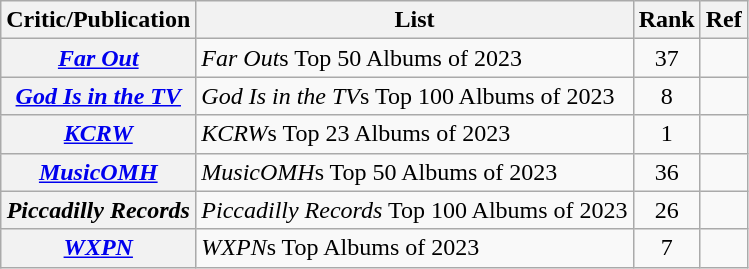<table class="wikitable sortable plainrowheaders">
<tr>
<th scope="col">Critic/Publication</th>
<th scope="col">List</th>
<th scope="col">Rank</th>
<th scope="col">Ref</th>
</tr>
<tr>
<th scope="row"><em><a href='#'>Far Out</a></em></th>
<td><em>Far Out</em>s Top 50 Albums of 2023</td>
<td style="text-align:center;">37</td>
<td style="text-align:center;"></td>
</tr>
<tr>
<th scope="row"><em><a href='#'>God Is in the TV</a></em></th>
<td><em>God Is in the TV</em>s Top 100 Albums of 2023</td>
<td style="text-align:center;">8</td>
<td style="text-align:center;"></td>
</tr>
<tr>
<th scope="row"><em><a href='#'>KCRW</a></em></th>
<td><em>KCRW</em>s Top 23 Albums of 2023</td>
<td style="text-align:center;">1</td>
<td style="text-align:center;"></td>
</tr>
<tr>
<th scope="row"><em><a href='#'>MusicOMH</a></em></th>
<td><em>MusicOMH</em>s Top 50 Albums of 2023</td>
<td style="text-align:center;">36</td>
<td style="text-align:center;"></td>
</tr>
<tr>
<th scope="row"><em>Piccadilly Records</em></th>
<td><em>Piccadilly Records</em> Top 100 Albums of 2023</td>
<td style="text-align:center;">26</td>
<td style="text-align:center;"></td>
</tr>
<tr>
<th scope="row"><em><a href='#'>WXPN</a></em></th>
<td><em>WXPN</em>s Top Albums of 2023</td>
<td style="text-align:center;">7</td>
<td style="text-align:center;"></td>
</tr>
</table>
